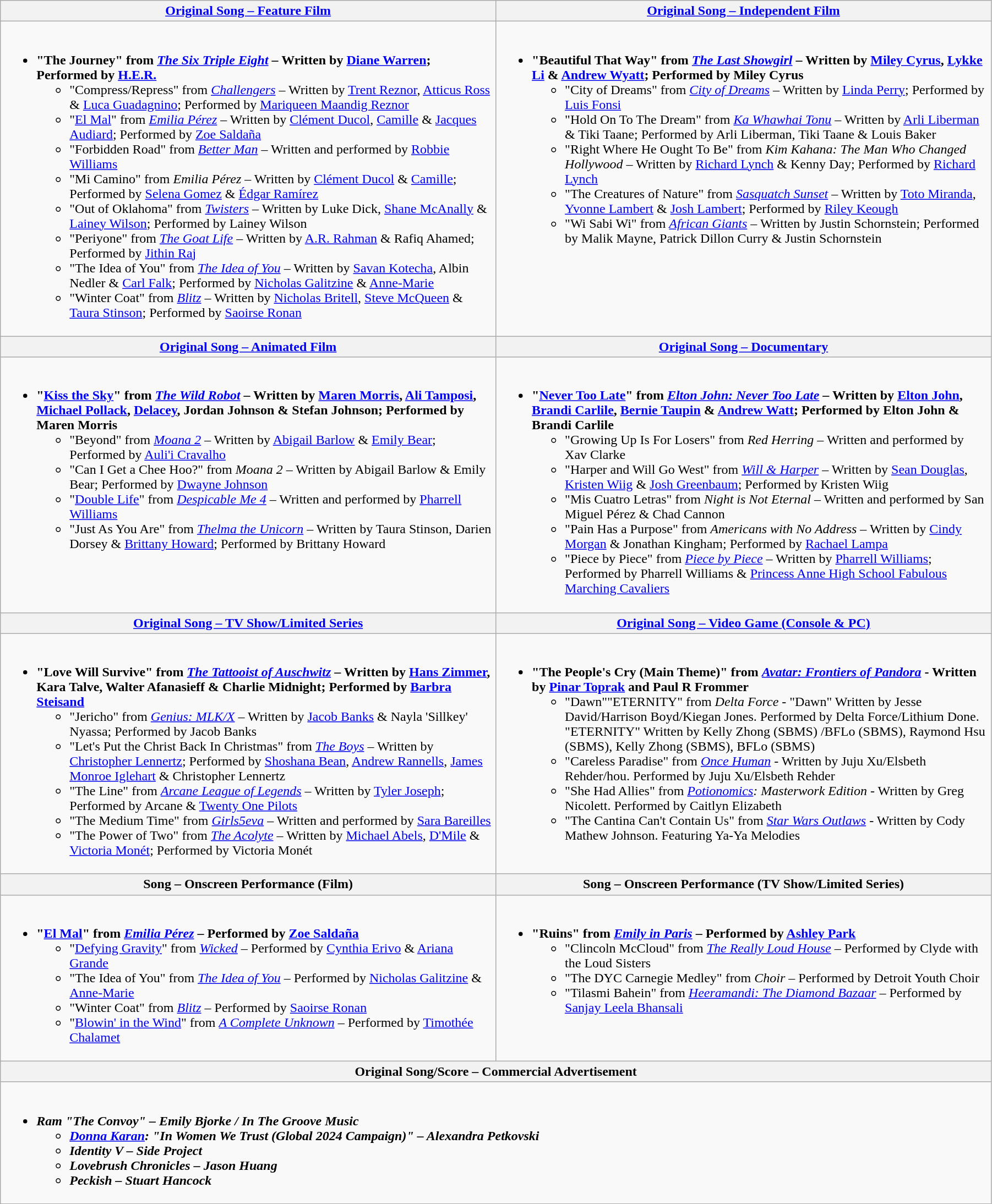<table class="wikitable" style="width:95%">
<tr>
<th width="50%"><a href='#'>Original Song – Feature Film</a></th>
<th width="50%"><a href='#'>Original Song – Independent Film</a></th>
</tr>
<tr>
<td valign="top"><br><ul><li><strong>"The Journey" from <em><a href='#'>The Six Triple Eight</a></em> – Written by <a href='#'>Diane Warren</a>; Performed by <a href='#'>H.E.R.</a></strong><ul><li>"Compress/Repress" from <em><a href='#'>Challengers</a></em> – Written by <a href='#'>Trent Reznor</a>, <a href='#'>Atticus Ross</a> & <a href='#'>Luca Guadagnino</a>; Performed by <a href='#'>Mariqueen Maandig Reznor</a></li><li>"<a href='#'>El Mal</a>" from <em><a href='#'>Emilia Pérez</a></em> – Written by <a href='#'>Clément Ducol</a>, <a href='#'>Camille</a> & <a href='#'>Jacques Audiard</a>; Performed by <a href='#'>Zoe Saldaña</a></li><li>"Forbidden Road" from <em><a href='#'>Better Man</a></em> – Written and performed by <a href='#'>Robbie Williams</a></li><li>"Mi Camino" from <em>Emilia Pérez</em> – Written by <a href='#'>Clément Ducol</a> & <a href='#'>Camille</a>; Performed by <a href='#'>Selena Gomez</a> & <a href='#'>Édgar Ramírez</a></li><li>"Out of Oklahoma" from <em><a href='#'>Twisters</a></em> – Written by Luke Dick, <a href='#'>Shane McAnally</a> & <a href='#'>Lainey Wilson</a>; Performed by Lainey Wilson</li><li>"Periyone" from <em><a href='#'>The Goat Life</a></em> – Written by <a href='#'>A.R. Rahman</a> & Rafiq Ahamed; Performed by <a href='#'>Jithin Raj</a></li><li>"The Idea of You" from <em><a href='#'>The Idea of You</a></em> – Written by <a href='#'>Savan Kotecha</a>, Albin Nedler & <a href='#'>Carl Falk</a>; Performed by <a href='#'>Nicholas Galitzine</a> & <a href='#'>Anne-Marie</a></li><li>"Winter Coat" from <em><a href='#'>Blitz</a></em> – Written by <a href='#'>Nicholas Britell</a>, <a href='#'>Steve McQueen</a> & <a href='#'>Taura Stinson</a>; Performed by <a href='#'>Saoirse Ronan</a></li></ul></li></ul></td>
<td valign="top"><br><ul><li><strong>"Beautiful That Way" from <em><a href='#'>The Last Showgirl</a></em> – Written by <a href='#'>Miley Cyrus</a>, <a href='#'>Lykke Li</a> & <a href='#'>Andrew Wyatt</a>; Performed by Miley Cyrus</strong><ul><li>"City of Dreams" from <em><a href='#'>City of Dreams</a></em> – Written by <a href='#'>Linda Perry</a>; Performed by <a href='#'>Luis Fonsi</a></li><li>"Hold On To The Dream" from <em><a href='#'>Ka Whawhai Tonu</a></em> – Written by <a href='#'>Arli Liberman</a> & Tiki Taane; Performed by Arli Liberman, Tiki Taane & Louis Baker</li><li>"Right Where He Ought To Be" from <em>Kim Kahana: The Man Who Changed Hollywood</em> – Written by <a href='#'>Richard Lynch</a> & Kenny Day; Performed by <a href='#'>Richard Lynch</a></li><li>"The Creatures of Nature" from <em><a href='#'>Sasquatch Sunset</a></em> – Written by <a href='#'>Toto Miranda</a>, <a href='#'>Yvonne Lambert</a> & <a href='#'>Josh Lambert</a>; Performed by <a href='#'>Riley Keough</a></li><li>"Wi Sabi Wi" from <em><a href='#'>African Giants</a></em> – Written by Justin Schornstein; Performed by Malik Mayne, Patrick Dillon Curry & Justin Schornstein</li></ul></li></ul></td>
</tr>
<tr>
<th width="50%"><a href='#'>Original Song – Animated Film</a></th>
<th width="50%"><a href='#'>Original Song – Documentary</a></th>
</tr>
<tr>
<td valign="top"><br><ul><li><strong>"<a href='#'>Kiss the Sky</a>" from <em><a href='#'>The Wild Robot</a></em> – Written by <a href='#'>Maren Morris</a>, <a href='#'>Ali Tamposi</a>, <a href='#'>Michael Pollack</a>, <a href='#'>Delacey</a>, Jordan Johnson & Stefan Johnson; Performed by Maren Morris</strong><ul><li>"Beyond" from <em><a href='#'>Moana 2</a></em> – Written by <a href='#'>Abigail Barlow</a> & <a href='#'>Emily Bear</a>; Performed by <a href='#'>Auli'i Cravalho</a></li><li>"Can I Get a Chee Hoo?" from <em>Moana 2</em> – Written by Abigail Barlow & Emily Bear; Performed by <a href='#'>Dwayne Johnson</a></li><li>"<a href='#'>Double Life</a>" from <em><a href='#'>Despicable Me 4</a></em> – Written and performed by <a href='#'>Pharrell Williams</a></li><li>"Just As You Are" from <em><a href='#'>Thelma the Unicorn</a></em> – Written by Taura Stinson, Darien Dorsey & <a href='#'>Brittany Howard</a>; Performed by Brittany Howard</li></ul></li></ul></td>
<td valign="top"><br><ul><li><strong>"<a href='#'>Never Too Late</a>" from <em><a href='#'>Elton John: Never Too Late</a></em> – Written by <a href='#'>Elton John</a>, <a href='#'>Brandi Carlile</a>, <a href='#'>Bernie Taupin</a> & <a href='#'>Andrew Watt</a>; Performed by Elton John & Brandi Carlile</strong><ul><li>"Growing Up Is For Losers" from <em>Red Herring</em> – Written and performed by Xav Clarke</li><li>"Harper and Will Go West" from <em><a href='#'>Will & Harper</a></em> – Written by <a href='#'>Sean Douglas</a>, <a href='#'>Kristen Wiig</a> & <a href='#'>Josh Greenbaum</a>; Performed by Kristen Wiig</li><li>"Mis Cuatro Letras" from <em>Night is Not Eternal</em> – Written and performed by San Miguel Pérez & Chad Cannon</li><li>"Pain Has a Purpose" from <em>Americans with No Address</em> – Written by <a href='#'>Cindy Morgan</a> & Jonathan Kingham; Performed by <a href='#'>Rachael Lampa</a></li><li>"Piece by Piece" from <em><a href='#'>Piece by Piece</a></em> – Written by <a href='#'>Pharrell Williams</a>; Performed by Pharrell Williams & <a href='#'>Princess Anne High School Fabulous Marching Cavaliers</a></li></ul></li></ul></td>
</tr>
<tr>
<th width="50%"><a href='#'>Original Song – TV Show/Limited Series</a></th>
<th width="50%"><a href='#'>Original Song – Video Game (Console & PC)</a></th>
</tr>
<tr>
<td valign="top"><br><ul><li><strong>"Love Will Survive" from <em><a href='#'>The Tattooist of Auschwitz</a></em> – Written by <a href='#'>Hans Zimmer</a>, Kara Talve, Walter Afanasieff & Charlie Midnight; Performed by <a href='#'>Barbra Steisand</a></strong><ul><li>"Jericho" from <em><a href='#'>Genius: MLK/X</a></em> – Written by <a href='#'>Jacob Banks</a> & Nayla 'Sillkey' Nyassa; Performed by Jacob Banks</li><li>"Let's Put the Christ Back In Christmas" from <em><a href='#'>The Boys</a></em> – Written by <a href='#'>Christopher Lennertz</a>; Performed by <a href='#'>Shoshana Bean</a>, <a href='#'>Andrew Rannells</a>, <a href='#'>James Monroe Iglehart</a> & Christopher Lennertz</li><li>"The Line" from <em><a href='#'>Arcane League of Legends</a></em> – Written by <a href='#'>Tyler Joseph</a>; Performed by Arcane & <a href='#'>Twenty One Pilots</a></li><li>"The Medium Time" from <em><a href='#'>Girls5eva</a></em> – Written and performed by <a href='#'>Sara Bareilles</a></li><li>"The Power of Two" from <em><a href='#'>The Acolyte</a></em> – Written by <a href='#'>Michael Abels</a>, <a href='#'>D'Mile</a> & <a href='#'>Victoria Monét</a>; Performed by Victoria Monét</li></ul></li></ul></td>
<td valign="top"><br><ul><li><strong>"The People's Cry (Main Theme)" from <em><a href='#'>Avatar: Frontiers of Pandora</a></em> - Written by <a href='#'>Pinar Toprak</a> and Paul R Frommer</strong><ul><li>"Dawn""ETERNITY" from <em>Delta Force</em> - "Dawn" Written by Jesse David/Harrison Boyd/Kiegan Jones. Performed by Delta Force/Lithium Done. "ETERNITY" Written by Kelly Zhong (SBMS) /BFLo (SBMS), Raymond Hsu (SBMS), Kelly Zhong (SBMS), BFLo (SBMS)</li><li>"Careless Paradise" from <em><a href='#'>Once Human</a></em> - Written by Juju Xu/Elsbeth Rehder/hou. Performed by Juju Xu/Elsbeth Rehder</li><li>"She Had Allies" from <em><a href='#'>Potionomics</a>: Masterwork Edition</em> - Written by Greg Nicolett. Performed by Caitlyn Elizabeth</li><li>"The Cantina Can't Contain Us" from <em><a href='#'>Star Wars Outlaws</a></em> - Written by Cody Mathew Johnson. Featuring Ya-Ya Melodies</li></ul></li></ul></td>
</tr>
<tr>
<th width="50%">Song – Onscreen Performance (Film)</th>
<th width="50%">Song – Onscreen Performance (TV Show/Limited Series)</th>
</tr>
<tr>
<td valign="top"><br><ul><li><strong>"<a href='#'>El Mal</a>" from <em><a href='#'>Emilia Pérez</a></em> – Performed by <a href='#'>Zoe Saldaña</a></strong><ul><li>"<a href='#'>Defying Gravity</a>" from <em><a href='#'>Wicked</a></em> – Performed by <a href='#'>Cynthia Erivo</a> & <a href='#'>Ariana Grande</a></li><li>"The Idea of You" from <em><a href='#'>The Idea of You</a></em> – Performed by <a href='#'>Nicholas Galitzine</a> & <a href='#'>Anne-Marie</a></li><li>"Winter Coat" from <em><a href='#'>Blitz</a></em> – Performed by <a href='#'>Saoirse Ronan</a></li><li>"<a href='#'>Blowin' in the Wind</a>" from <em><a href='#'>A Complete Unknown</a></em> – Performed by <a href='#'>Timothée Chalamet</a></li></ul></li></ul></td>
<td valign="top"><br><ul><li><strong>"Ruins" from <em><a href='#'>Emily in Paris</a></em> – Performed by <a href='#'>Ashley Park</a></strong><ul><li>"Clincoln McCloud" from <em><a href='#'>The Really Loud House</a></em> – Performed by Clyde with the Loud Sisters</li><li>"The DYC Carnegie Medley" from <em>Choir</em> – Performed by Detroit Youth Choir</li><li>"Tilasmi Bahein" from <em><a href='#'>Heeramandi: The Diamond Bazaar</a></em> – Performed by <a href='#'>Sanjay Leela Bhansali</a></li></ul></li></ul></td>
</tr>
<tr>
<th width="50%" colspan="2">Original Song/Score – Commercial Advertisement</th>
</tr>
<tr>
<td colspan="2" valign="top"><br><ul><li><strong><em>Ram "The Convoy"<em> – Emily Bjorke / In The Groove Music<strong><ul><li><a href='#'>Donna Karan</a>: "In Women We Trust (Global 2024 Campaign)" – Alexandra Petkovski</li><li></em>Identity V<em> – Side Project</li><li></em>Lovebrush Chronicles<em> – Jason Huang</li><li></em>Peckish<em> – Stuart Hancock</li></ul></li></ul></td>
</tr>
</table>
